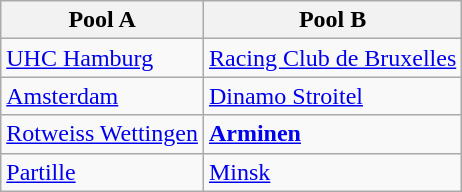<table Class="wikitable">
<tr>
<th>Pool A</th>
<th>Pool B</th>
</tr>
<tr>
<td> <a href='#'>UHC Hamburg</a></td>
<td> <a href='#'>Racing Club de Bruxelles</a></td>
</tr>
<tr>
<td> <a href='#'>Amsterdam</a></td>
<td> <a href='#'>Dinamo Stroitel</a></td>
</tr>
<tr>
<td> <a href='#'>Rotweiss Wettingen</a></td>
<td><strong> <a href='#'>Arminen</a></strong></td>
</tr>
<tr>
<td> <a href='#'>Partille</a></td>
<td> <a href='#'>Minsk</a></td>
</tr>
</table>
